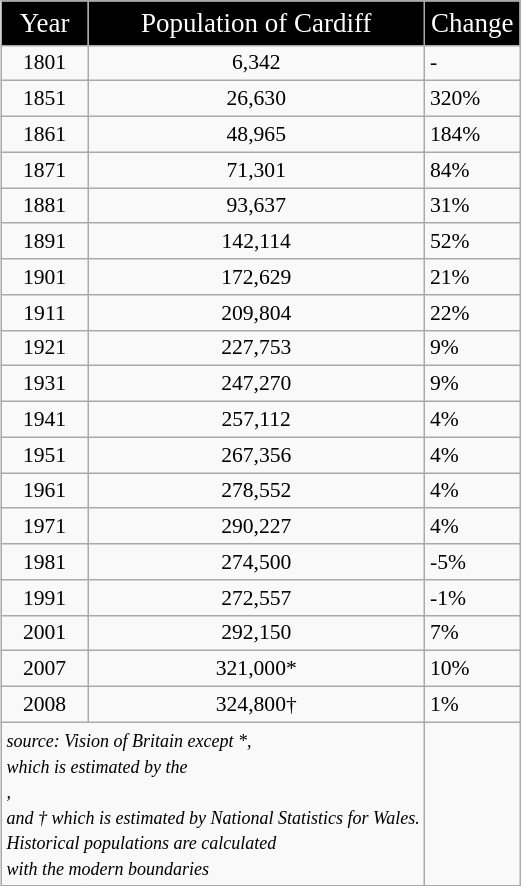<table class="wikitable mw-collapsible mw-collapsed" style="float:right; font-size:90%; margin-left:20px;">
<tr style="text-align:center; background:black; color:white; font-size:125%;">
<td>Year</td>
<td>Population of Cardiff</td>
<td>Change</td>
</tr>
<tr>
<td align="center">1801</td>
<td align="center">6,342</td>
<td>-</td>
</tr>
<tr>
<td align="center">1851</td>
<td align="center">26,630</td>
<td>320%</td>
</tr>
<tr>
<td align="center">1861</td>
<td align="center">48,965</td>
<td>184%</td>
</tr>
<tr>
<td align="center">1871</td>
<td align="center">71,301</td>
<td>84%</td>
</tr>
<tr>
<td align="center">1881</td>
<td align="center">93,637</td>
<td>31%</td>
</tr>
<tr>
<td align="center">1891</td>
<td align="center">142,114</td>
<td>52%</td>
</tr>
<tr>
<td align="center">1901</td>
<td align="center">172,629</td>
<td>21%</td>
</tr>
<tr>
<td align="center">1911</td>
<td align="center">209,804</td>
<td>22%</td>
</tr>
<tr>
<td align="center">1921</td>
<td align="center">227,753</td>
<td>9%</td>
</tr>
<tr>
<td align="center">1931</td>
<td align="center">247,270</td>
<td>9%</td>
</tr>
<tr>
<td align="center">1941</td>
<td align="center">257,112</td>
<td>4%</td>
</tr>
<tr>
<td align="center">1951</td>
<td align="center">267,356</td>
<td>4%</td>
</tr>
<tr>
<td align="center">1961</td>
<td align="center">278,552</td>
<td>4%</td>
</tr>
<tr>
<td align="center">1971</td>
<td align="center">290,227</td>
<td>4%</td>
</tr>
<tr>
<td align="center">1981</td>
<td align="center">274,500</td>
<td>-5%</td>
</tr>
<tr>
<td align="center">1991</td>
<td align="center">272,557</td>
<td>-1%</td>
</tr>
<tr>
<td align="center">2001</td>
<td align="center">292,150</td>
<td>7%</td>
</tr>
<tr>
<td align="center">2007</td>
<td align="center">321,000*</td>
<td>10%</td>
</tr>
<tr>
<td align="center">2008</td>
<td align="center">324,800†</td>
<td>1%</td>
</tr>
<tr>
<td colspan="2"><em><div><small>source: Vision of Britain except *,<br>which is estimated by the <br>,<br> and † which is estimated by National Statistics for Wales.<br> Historical populations are calculated<br>with the modern boundaries</small></div></em></td>
<td></td>
</tr>
</table>
